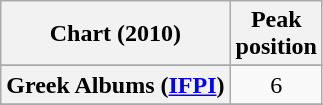<table class="wikitable sortable plainrowheaders" style="text-align:center;">
<tr>
<th scope="col">Chart (2010)</th>
<th scope="col">Peak<br>position</th>
</tr>
<tr>
</tr>
<tr>
</tr>
<tr>
</tr>
<tr>
</tr>
<tr>
</tr>
<tr>
</tr>
<tr>
</tr>
<tr>
</tr>
<tr>
</tr>
<tr>
</tr>
<tr>
</tr>
<tr>
<th scope="row">Greek Albums (<a href='#'>IFPI</a>)</th>
<td>6</td>
</tr>
<tr>
</tr>
<tr>
</tr>
<tr>
</tr>
<tr>
</tr>
<tr>
</tr>
<tr>
</tr>
<tr>
</tr>
<tr>
</tr>
<tr>
</tr>
<tr>
</tr>
<tr>
</tr>
<tr>
</tr>
<tr>
</tr>
</table>
